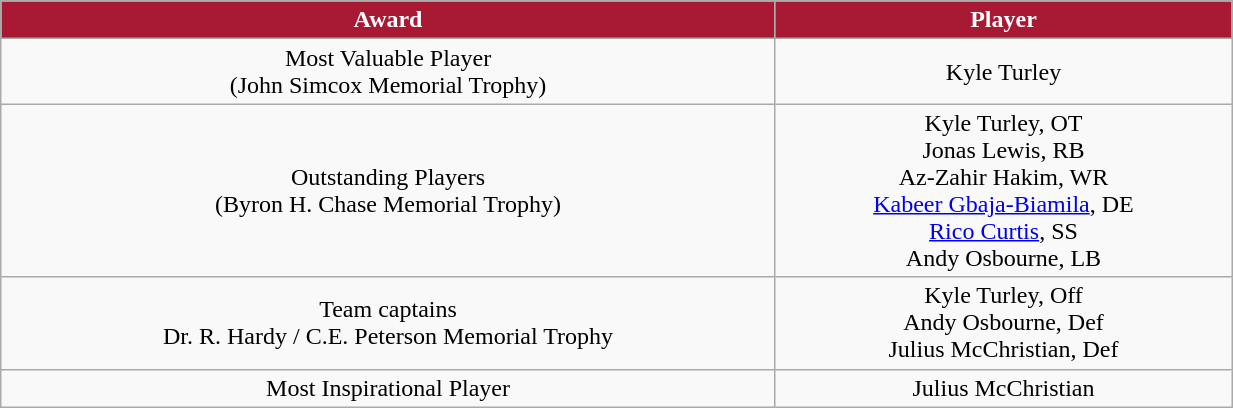<table class="wikitable" width="65%">
<tr>
<th style="background:#A81933;color:#FFFFFF;">Award</th>
<th style="background:#A81933;color:#FFFFFF;">Player</th>
</tr>
<tr align="center" bgcolor="">
<td>Most Valuable Player<br>(John Simcox Memorial Trophy)</td>
<td>Kyle Turley</td>
</tr>
<tr align="center" bgcolor="">
<td>Outstanding Players<br>(Byron H. Chase Memorial Trophy)</td>
<td>Kyle Turley, OT<br>Jonas Lewis, RB<br>Az-Zahir Hakim, WR<br><a href='#'>Kabeer Gbaja-Biamila</a>, DE<br><a href='#'>Rico Curtis</a>, SS<br>Andy Osbourne, LB</td>
</tr>
<tr align="center" bgcolor="">
<td>Team captains<br>Dr. R. Hardy / C.E. Peterson Memorial Trophy</td>
<td>Kyle Turley, Off<br>Andy Osbourne, Def<br>Julius McChristian, Def</td>
</tr>
<tr align="center" bgcolor="">
<td>Most Inspirational Player</td>
<td>Julius McChristian</td>
</tr>
</table>
